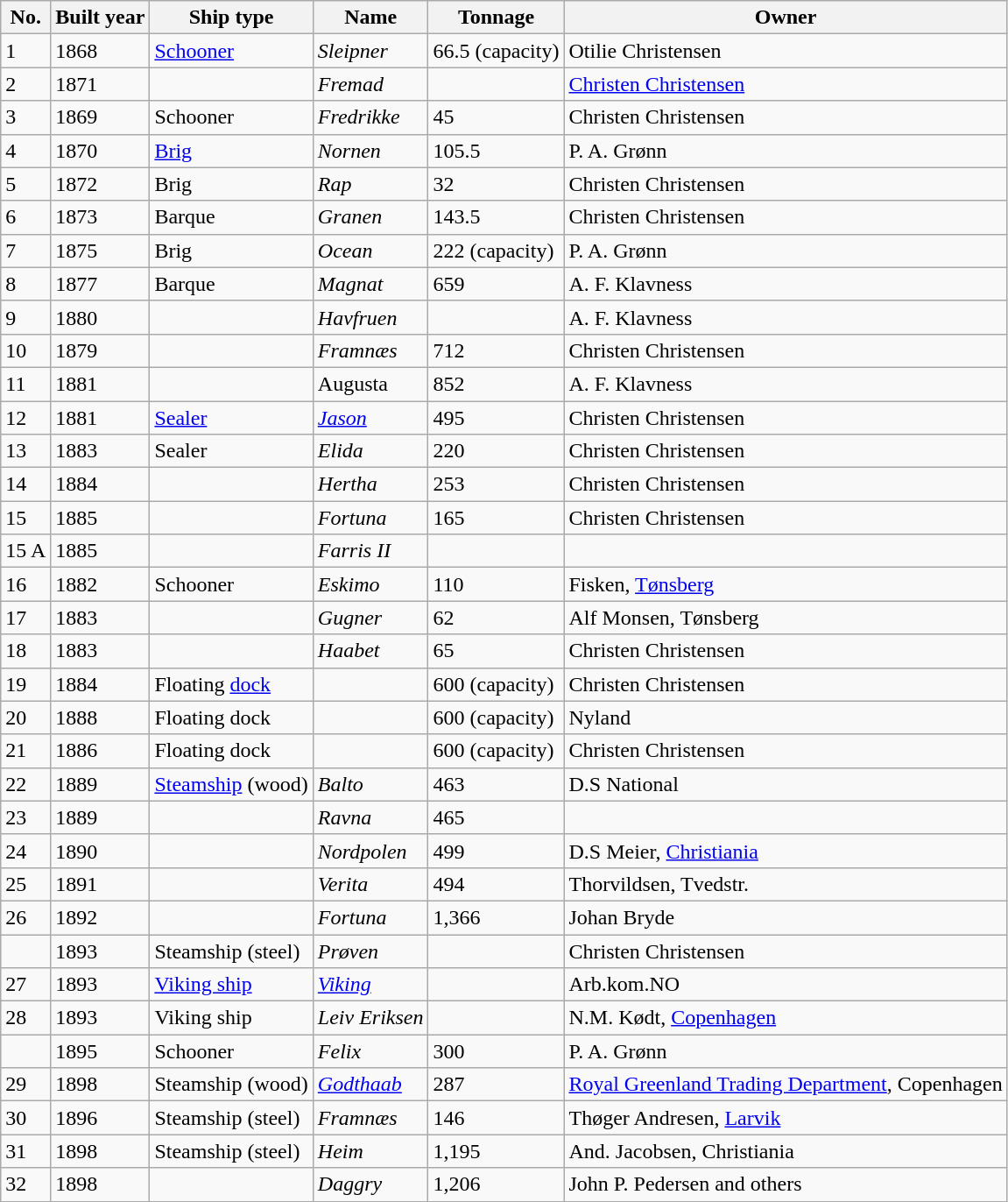<table class="wikitable">
<tr>
<th>No.</th>
<th>Built year</th>
<th>Ship type</th>
<th>Name</th>
<th>Tonnage</th>
<th>Owner</th>
</tr>
<tr>
<td>1</td>
<td>1868</td>
<td><a href='#'>Schooner</a></td>
<td><em>Sleipner</em></td>
<td>66.5 (capacity)</td>
<td>Otilie Christensen</td>
</tr>
<tr>
<td>2</td>
<td>1871</td>
<td></td>
<td><em>Fremad</em></td>
<td></td>
<td><a href='#'>Christen Christensen</a></td>
</tr>
<tr>
<td>3</td>
<td>1869</td>
<td>Schooner</td>
<td><em>Fredrikke</em></td>
<td>45</td>
<td>Christen Christensen</td>
</tr>
<tr>
<td>4</td>
<td>1870</td>
<td><a href='#'>Brig</a></td>
<td><em>Nornen</em></td>
<td>105.5</td>
<td>P. A. Grønn</td>
</tr>
<tr>
<td>5</td>
<td>1872</td>
<td>Brig</td>
<td><em>Rap</em></td>
<td>32</td>
<td>Christen Christensen</td>
</tr>
<tr>
<td>6</td>
<td>1873</td>
<td>Barque</td>
<td><em>Granen</em></td>
<td>143.5</td>
<td>Christen Christensen</td>
</tr>
<tr>
<td>7</td>
<td>1875</td>
<td>Brig</td>
<td><em>Ocean</em></td>
<td>222 (capacity)</td>
<td>P. A. Grønn</td>
</tr>
<tr>
<td>8</td>
<td>1877</td>
<td>Barque</td>
<td><em>Magnat</em></td>
<td>659</td>
<td>A. F. Klavness</td>
</tr>
<tr>
<td>9</td>
<td>1880</td>
<td></td>
<td><em>Havfruen</em></td>
<td></td>
<td>A. F. Klavness</td>
</tr>
<tr>
<td>10</td>
<td>1879</td>
<td></td>
<td><em>Framnæs</em></td>
<td>712</td>
<td>Christen Christensen</td>
</tr>
<tr>
<td>11</td>
<td>1881</td>
<td></td>
<td>Augusta</td>
<td>852</td>
<td>A. F. Klavness</td>
</tr>
<tr>
<td>12</td>
<td>1881</td>
<td><a href='#'>Sealer</a></td>
<td><a href='#'><em>Jason</em></a></td>
<td>495</td>
<td>Christen Christensen</td>
</tr>
<tr>
<td>13</td>
<td>1883</td>
<td>Sealer</td>
<td><em>Elida</em></td>
<td>220</td>
<td>Christen Christensen</td>
</tr>
<tr>
<td>14</td>
<td>1884</td>
<td></td>
<td><em>Hertha</em></td>
<td>253</td>
<td>Christen Christensen</td>
</tr>
<tr>
<td>15</td>
<td>1885</td>
<td></td>
<td><em>Fortuna</em></td>
<td>165</td>
<td>Christen Christensen</td>
</tr>
<tr>
<td>15 A</td>
<td>1885</td>
<td></td>
<td><em>Farris II</em></td>
<td></td>
<td></td>
</tr>
<tr>
<td>16</td>
<td>1882</td>
<td>Schooner</td>
<td><em>Eskimo</em></td>
<td>110</td>
<td>Fisken, <a href='#'>Tønsberg</a></td>
</tr>
<tr>
<td>17</td>
<td>1883</td>
<td></td>
<td><em>Gugner</em></td>
<td>62</td>
<td>Alf Monsen, Tønsberg</td>
</tr>
<tr>
<td>18</td>
<td>1883</td>
<td></td>
<td><em>Haabet</em></td>
<td>65</td>
<td>Christen Christensen</td>
</tr>
<tr>
<td>19</td>
<td>1884</td>
<td>Floating <a href='#'>dock</a></td>
<td></td>
<td>600 (capacity)</td>
<td>Christen Christensen</td>
</tr>
<tr>
<td>20</td>
<td>1888</td>
<td>Floating dock</td>
<td></td>
<td>600 (capacity)</td>
<td>Nyland</td>
</tr>
<tr>
<td>21</td>
<td>1886</td>
<td>Floating dock</td>
<td></td>
<td>600 (capacity)</td>
<td>Christen Christensen</td>
</tr>
<tr>
<td>22</td>
<td>1889</td>
<td><a href='#'>Steamship</a> (wood)</td>
<td><em>Balto</em></td>
<td>463</td>
<td>D.S National</td>
</tr>
<tr>
<td>23</td>
<td>1889</td>
<td></td>
<td><em>Ravna</em></td>
<td>465</td>
<td></td>
</tr>
<tr>
<td>24</td>
<td>1890</td>
<td></td>
<td><em>Nordpolen</em></td>
<td>499</td>
<td>D.S Meier, <a href='#'>Christiania</a></td>
</tr>
<tr>
<td>25</td>
<td>1891</td>
<td></td>
<td><em>Verita</em></td>
<td>494</td>
<td>Thorvildsen, Tvedstr.</td>
</tr>
<tr>
<td>26</td>
<td>1892</td>
<td></td>
<td><em>Fortuna</em></td>
<td>1,366</td>
<td>Johan Bryde</td>
</tr>
<tr>
<td></td>
<td>1893</td>
<td>Steamship (steel)</td>
<td><em>Prøven</em></td>
<td></td>
<td>Christen Christensen</td>
</tr>
<tr>
<td>27</td>
<td>1893</td>
<td><a href='#'>Viking ship</a></td>
<td><a href='#'><em>Viking</em></a></td>
<td></td>
<td>Arb.kom.NO</td>
</tr>
<tr>
<td>28</td>
<td>1893</td>
<td>Viking ship</td>
<td><em>Leiv Eriksen</em></td>
<td></td>
<td>N.M. Kødt, <a href='#'>Copenhagen</a></td>
</tr>
<tr>
<td></td>
<td>1895</td>
<td>Schooner</td>
<td><em>Felix</em></td>
<td>300</td>
<td>P. A. Grønn</td>
</tr>
<tr>
<td>29</td>
<td>1898</td>
<td>Steamship (wood)</td>
<td><em><a href='#'>Godthaab</a></em></td>
<td>287</td>
<td><a href='#'>Royal Greenland Trading Department</a>, Copenhagen</td>
</tr>
<tr>
<td>30</td>
<td>1896</td>
<td>Steamship (steel)</td>
<td><em>Framnæs</em></td>
<td>146</td>
<td>Thøger Andresen, <a href='#'>Larvik</a></td>
</tr>
<tr>
<td>31</td>
<td>1898</td>
<td>Steamship (steel)</td>
<td><em>Heim</em></td>
<td>1,195</td>
<td>And. Jacobsen, Christiania</td>
</tr>
<tr>
<td>32</td>
<td>1898</td>
<td></td>
<td><em>Daggry</em></td>
<td>1,206</td>
<td>John P. Pedersen and others</td>
</tr>
</table>
